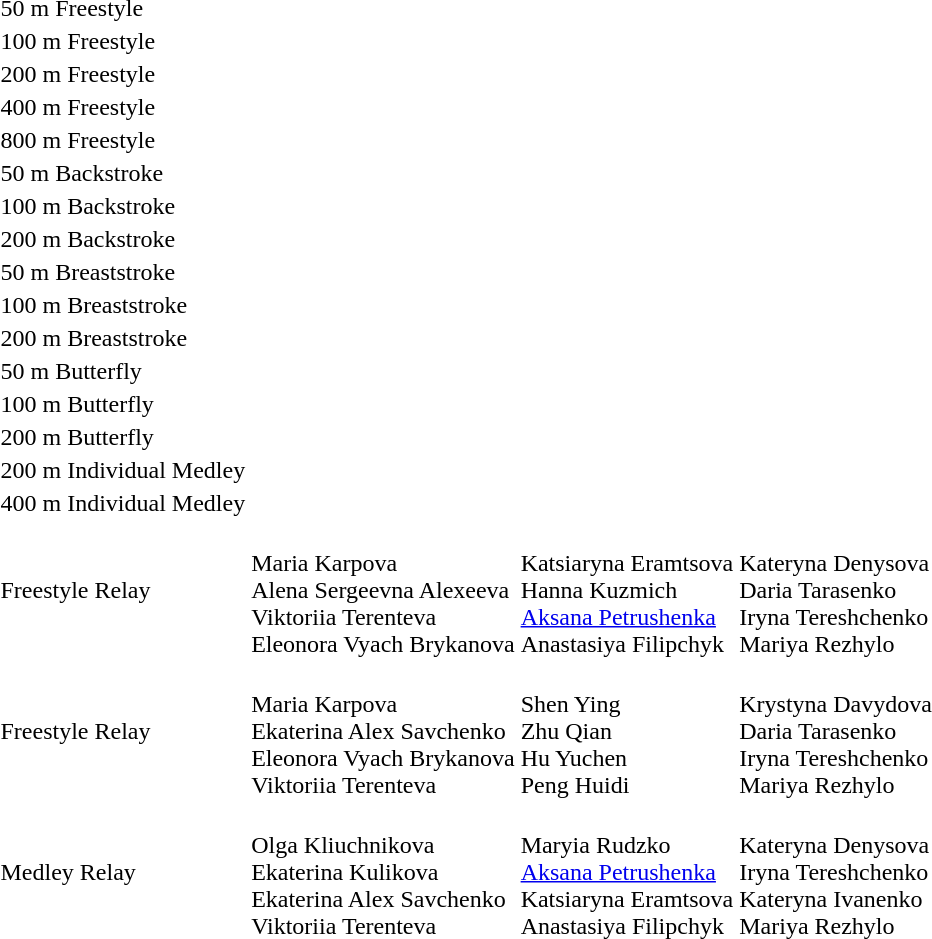<table>
<tr>
<td>50 m Freestyle</td>
<td></td>
<td></td>
<td></td>
</tr>
<tr>
<td>100 m Freestyle</td>
<td></td>
<td></td>
<td></td>
</tr>
<tr>
<td>200 m Freestyle</td>
<td></td>
<td></td>
<td></td>
</tr>
<tr>
<td>400 m Freestyle</td>
<td></td>
<td></td>
<td></td>
</tr>
<tr>
<td>800 m Freestyle</td>
<td></td>
<td></td>
<td></td>
</tr>
<tr>
<td>50 m Backstroke</td>
<td></td>
<td></td>
<td></td>
</tr>
<tr>
<td>100 m Backstroke</td>
<td></td>
<td></td>
<td></td>
</tr>
<tr>
<td>200 m Backstroke</td>
<td></td>
<td></td>
<td></td>
</tr>
<tr>
<td>50 m Breaststroke</td>
<td></td>
<td></td>
<td></td>
</tr>
<tr>
<td>100 m Breaststroke</td>
<td></td>
<td></td>
<td></td>
</tr>
<tr>
<td>200 m Breaststroke</td>
<td></td>
<td></td>
<td></td>
</tr>
<tr>
<td>50 m Butterfly</td>
<td></td>
<td></td>
<td></td>
</tr>
<tr>
<td>100 m Butterfly</td>
<td></td>
<td></td>
<td></td>
</tr>
<tr>
<td>200 m Butterfly</td>
<td></td>
<td></td>
<td></td>
</tr>
<tr>
<td>200 m Individual Medley</td>
<td></td>
<td></td>
<td></td>
</tr>
<tr>
<td>400 m Individual Medley</td>
<td></td>
<td></td>
<td></td>
</tr>
<tr>
<td> Freestyle Relay</td>
<td><br>Maria Karpova<br>Alena Sergeevna Alexeeva<br>Viktoriia Terenteva<br>Eleonora Vyach Brykanova</td>
<td><br>Katsiaryna Eramtsova<br>Hanna Kuzmich<br><a href='#'>Aksana Petrushenka</a><br>Anastasiya Filipchyk</td>
<td><br>Kateryna Denysova<br>Daria Tarasenko<br>Iryna Tereshchenko<br>Mariya Rezhylo</td>
</tr>
<tr>
<td> Freestyle Relay</td>
<td><br>Maria Karpova<br>Ekaterina Alex Savchenko<br>Eleonora Vyach Brykanova<br>Viktoriia Terenteva</td>
<td><br>Shen Ying<br>Zhu Qian<br>Hu Yuchen<br>Peng Huidi</td>
<td><br>Krystyna Davydova<br>Daria Tarasenko<br>Iryna Tereshchenko<br>Mariya Rezhylo</td>
</tr>
<tr>
<td> Medley Relay</td>
<td><br>Olga Kliuchnikova<br>Ekaterina Kulikova<br>Ekaterina Alex Savchenko<br>Viktoriia Terenteva</td>
<td><br>Maryia Rudzko<br><a href='#'>Aksana Petrushenka</a><br>Katsiaryna Eramtsova<br>Anastasiya Filipchyk</td>
<td><br>Kateryna Denysova<br>Iryna Tereshchenko<br>Kateryna Ivanenko<br>Mariya Rezhylo</td>
</tr>
</table>
